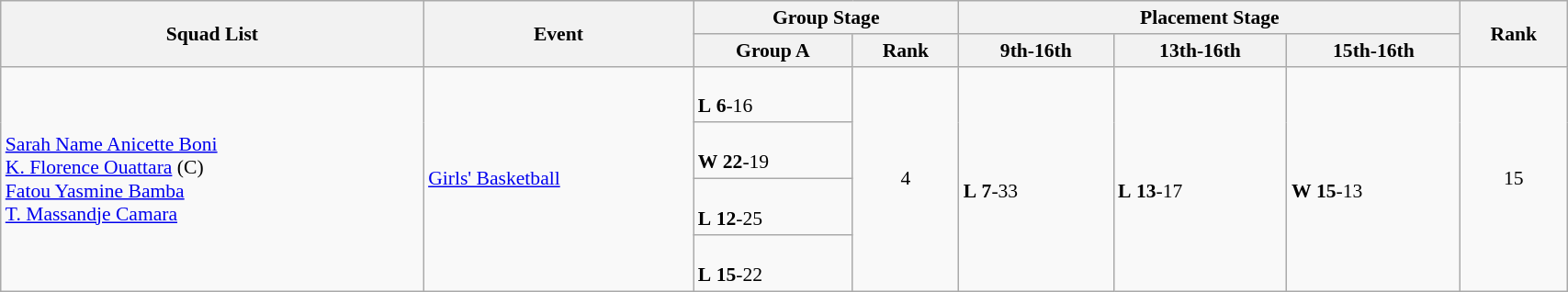<table class="wikitable" width="90%" style="text-align:left; font-size:90%">
<tr>
<th rowspan="2">Squad List</th>
<th rowspan="2">Event</th>
<th colspan="2">Group Stage</th>
<th colspan="3">Placement Stage</th>
<th rowspan="2">Rank</th>
</tr>
<tr>
<th>Group A</th>
<th>Rank</th>
<th>9th-16th</th>
<th>13th-16th</th>
<th>15th-16th</th>
</tr>
<tr>
<td rowspan="4"><a href='#'>Sarah Name Anicette Boni</a><br><a href='#'>K. Florence Ouattara</a> (C)<br><a href='#'>Fatou Yasmine Bamba</a><br><a href='#'>T. Massandje Camara</a></td>
<td rowspan="4"><a href='#'>Girls' Basketball</a></td>
<td><br> <strong>L</strong> <strong>6</strong>-16</td>
<td rowspan="4" align=center>4</td>
<td rowspan="4"> <br> <strong>L</strong> <strong>7</strong>-33</td>
<td rowspan="4"> <br> <strong>L</strong> <strong>13</strong>-17</td>
<td rowspan="4"> <br> <strong>W</strong> <strong>15</strong>-13</td>
<td rowspan="4" align="center">15</td>
</tr>
<tr>
<td><br> <strong>W</strong> <strong>22</strong>-19</td>
</tr>
<tr>
<td><br> <strong>L</strong> <strong>12</strong>-25</td>
</tr>
<tr>
<td><br> <strong>L</strong> <strong>15</strong>-22</td>
</tr>
</table>
